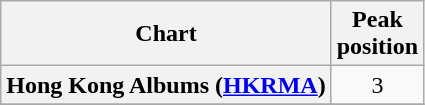<table class="wikitable plainrowheaders">
<tr>
<th>Chart</th>
<th>Peak<br>position</th>
</tr>
<tr>
<th scope="row">Hong Kong Albums (<a href='#'>HKRMA</a>)</th>
<td align="center">3</td>
</tr>
<tr>
</tr>
</table>
